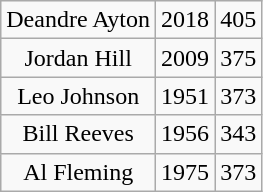<table class="wikitable" style="text-align: center;">
<tr>
<td>Deandre Ayton</td>
<td>2018</td>
<td>405</td>
</tr>
<tr>
<td>Jordan Hill</td>
<td>2009</td>
<td>375</td>
</tr>
<tr>
<td>Leo Johnson</td>
<td>1951</td>
<td>373</td>
</tr>
<tr>
<td>Bill Reeves</td>
<td>1956</td>
<td>343</td>
</tr>
<tr>
<td>Al Fleming</td>
<td>1975</td>
<td>373</td>
</tr>
</table>
